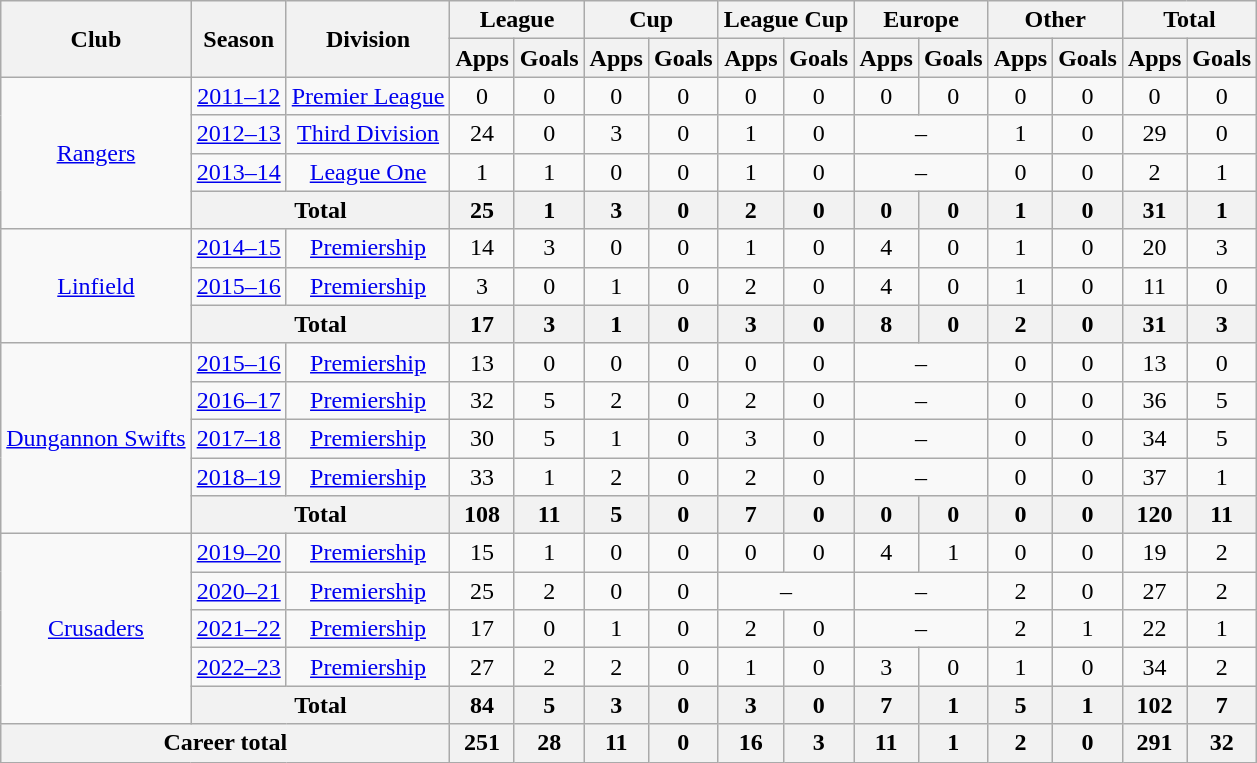<table class="wikitable" style="text-align: center">
<tr>
<th rowspan="2">Club</th>
<th rowspan="2">Season</th>
<th rowspan="2">Division</th>
<th colspan="2">League</th>
<th colspan="2">Cup</th>
<th colspan="2">League Cup</th>
<th colspan="2">Europe</th>
<th colspan="2">Other</th>
<th colspan="2">Total</th>
</tr>
<tr>
<th>Apps</th>
<th>Goals</th>
<th>Apps</th>
<th>Goals</th>
<th>Apps</th>
<th>Goals</th>
<th>Apps</th>
<th>Goals</th>
<th>Apps</th>
<th>Goals</th>
<th>Apps</th>
<th>Goals</th>
</tr>
<tr>
<td rowspan="4"><a href='#'>Rangers</a></td>
<td><a href='#'>2011–12</a></td>
<td><a href='#'>Premier League</a></td>
<td>0</td>
<td>0</td>
<td>0</td>
<td>0</td>
<td>0</td>
<td>0</td>
<td>0</td>
<td>0</td>
<td>0</td>
<td>0</td>
<td>0</td>
<td>0</td>
</tr>
<tr>
<td><a href='#'>2012–13</a></td>
<td><a href='#'>Third Division</a></td>
<td>24</td>
<td>0</td>
<td>3</td>
<td>0</td>
<td>1</td>
<td>0</td>
<td colspan="2">–</td>
<td>1</td>
<td>0</td>
<td>29</td>
<td>0</td>
</tr>
<tr>
<td><a href='#'>2013–14</a></td>
<td><a href='#'>League One</a></td>
<td>1</td>
<td>1</td>
<td>0</td>
<td>0</td>
<td>1</td>
<td>0</td>
<td colspan="2">–</td>
<td>0</td>
<td>0</td>
<td>2</td>
<td>1</td>
</tr>
<tr>
<th colspan="2">Total</th>
<th>25</th>
<th>1</th>
<th>3</th>
<th>0</th>
<th>2</th>
<th>0</th>
<th>0</th>
<th>0</th>
<th>1</th>
<th>0</th>
<th>31</th>
<th>1</th>
</tr>
<tr>
<td rowspan="3"><a href='#'>Linfield</a></td>
<td><a href='#'>2014–15</a></td>
<td><a href='#'>Premiership</a></td>
<td>14</td>
<td>3</td>
<td>0</td>
<td>0</td>
<td>1</td>
<td>0</td>
<td>4</td>
<td>0</td>
<td>1</td>
<td>0</td>
<td>20</td>
<td>3</td>
</tr>
<tr>
<td><a href='#'>2015–16</a></td>
<td><a href='#'>Premiership</a></td>
<td>3</td>
<td>0</td>
<td>1</td>
<td>0</td>
<td>2</td>
<td>0</td>
<td>4</td>
<td>0</td>
<td>1</td>
<td>0</td>
<td>11</td>
<td>0</td>
</tr>
<tr>
<th colspan="2">Total</th>
<th>17</th>
<th>3</th>
<th>1</th>
<th>0</th>
<th>3</th>
<th>0</th>
<th>8</th>
<th>0</th>
<th>2</th>
<th>0</th>
<th>31</th>
<th>3</th>
</tr>
<tr>
<td rowspan="5"><a href='#'>Dungannon Swifts</a></td>
<td><a href='#'>2015–16</a></td>
<td><a href='#'>Premiership</a></td>
<td>13</td>
<td>0</td>
<td>0</td>
<td>0</td>
<td>0</td>
<td>0</td>
<td colspan="2">–</td>
<td>0</td>
<td>0</td>
<td>13</td>
<td>0</td>
</tr>
<tr>
<td><a href='#'>2016–17</a></td>
<td><a href='#'>Premiership</a></td>
<td>32</td>
<td>5</td>
<td>2</td>
<td>0</td>
<td>2</td>
<td>0</td>
<td colspan="2">–</td>
<td>0</td>
<td>0</td>
<td>36</td>
<td>5</td>
</tr>
<tr>
<td><a href='#'>2017–18</a></td>
<td><a href='#'>Premiership</a></td>
<td>30</td>
<td>5</td>
<td>1</td>
<td>0</td>
<td>3</td>
<td>0</td>
<td colspan="2">–</td>
<td>0</td>
<td>0</td>
<td>34</td>
<td>5</td>
</tr>
<tr>
<td><a href='#'>2018–19</a></td>
<td><a href='#'>Premiership</a></td>
<td>33</td>
<td>1</td>
<td>2</td>
<td>0</td>
<td>2</td>
<td>0</td>
<td colspan="2">–</td>
<td>0</td>
<td>0</td>
<td>37</td>
<td>1</td>
</tr>
<tr>
<th colspan="2">Total</th>
<th>108</th>
<th>11</th>
<th>5</th>
<th>0</th>
<th>7</th>
<th>0</th>
<th>0</th>
<th>0</th>
<th>0</th>
<th>0</th>
<th>120</th>
<th>11</th>
</tr>
<tr>
<td rowspan="5"><a href='#'>Crusaders</a></td>
<td><a href='#'>2019–20</a></td>
<td><a href='#'>Premiership</a></td>
<td>15</td>
<td>1</td>
<td>0</td>
<td>0</td>
<td>0</td>
<td>0</td>
<td>4</td>
<td>1</td>
<td>0</td>
<td>0</td>
<td>19</td>
<td>2</td>
</tr>
<tr>
<td><a href='#'>2020–21</a></td>
<td><a href='#'>Premiership</a></td>
<td>25</td>
<td>2</td>
<td>0</td>
<td>0</td>
<td colspan="2">–</td>
<td colspan="2">–</td>
<td>2</td>
<td>0</td>
<td>27</td>
<td>2</td>
</tr>
<tr>
<td><a href='#'>2021–22</a></td>
<td><a href='#'>Premiership</a></td>
<td>17</td>
<td>0</td>
<td>1</td>
<td>0</td>
<td>2</td>
<td>0</td>
<td colspan="2">–</td>
<td>2</td>
<td>1</td>
<td>22</td>
<td>1</td>
</tr>
<tr>
<td><a href='#'>2022–23</a></td>
<td><a href='#'>Premiership</a></td>
<td>27</td>
<td>2</td>
<td>2</td>
<td>0</td>
<td>1</td>
<td>0</td>
<td>3</td>
<td>0</td>
<td>1</td>
<td>0</td>
<td>34</td>
<td>2</td>
</tr>
<tr>
<th colspan="2">Total</th>
<th>84</th>
<th>5</th>
<th>3</th>
<th>0</th>
<th>3</th>
<th>0</th>
<th>7</th>
<th>1</th>
<th>5</th>
<th>1</th>
<th>102</th>
<th>7</th>
</tr>
<tr>
<th colspan="3">Career total</th>
<th>251</th>
<th>28</th>
<th>11</th>
<th>0</th>
<th>16</th>
<th>3</th>
<th>11</th>
<th>1</th>
<th>2</th>
<th>0</th>
<th>291</th>
<th>32</th>
</tr>
</table>
